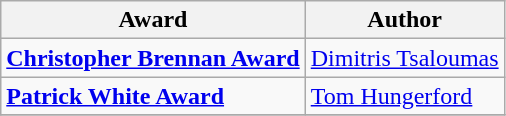<table class="wikitable">
<tr>
<th>Award</th>
<th>Author</th>
</tr>
<tr>
<td><strong><a href='#'>Christopher Brennan Award</a></strong></td>
<td><a href='#'>Dimitris Tsaloumas</a></td>
</tr>
<tr>
<td><strong><a href='#'>Patrick White Award</a></strong></td>
<td><a href='#'>Tom Hungerford</a></td>
</tr>
<tr>
</tr>
</table>
